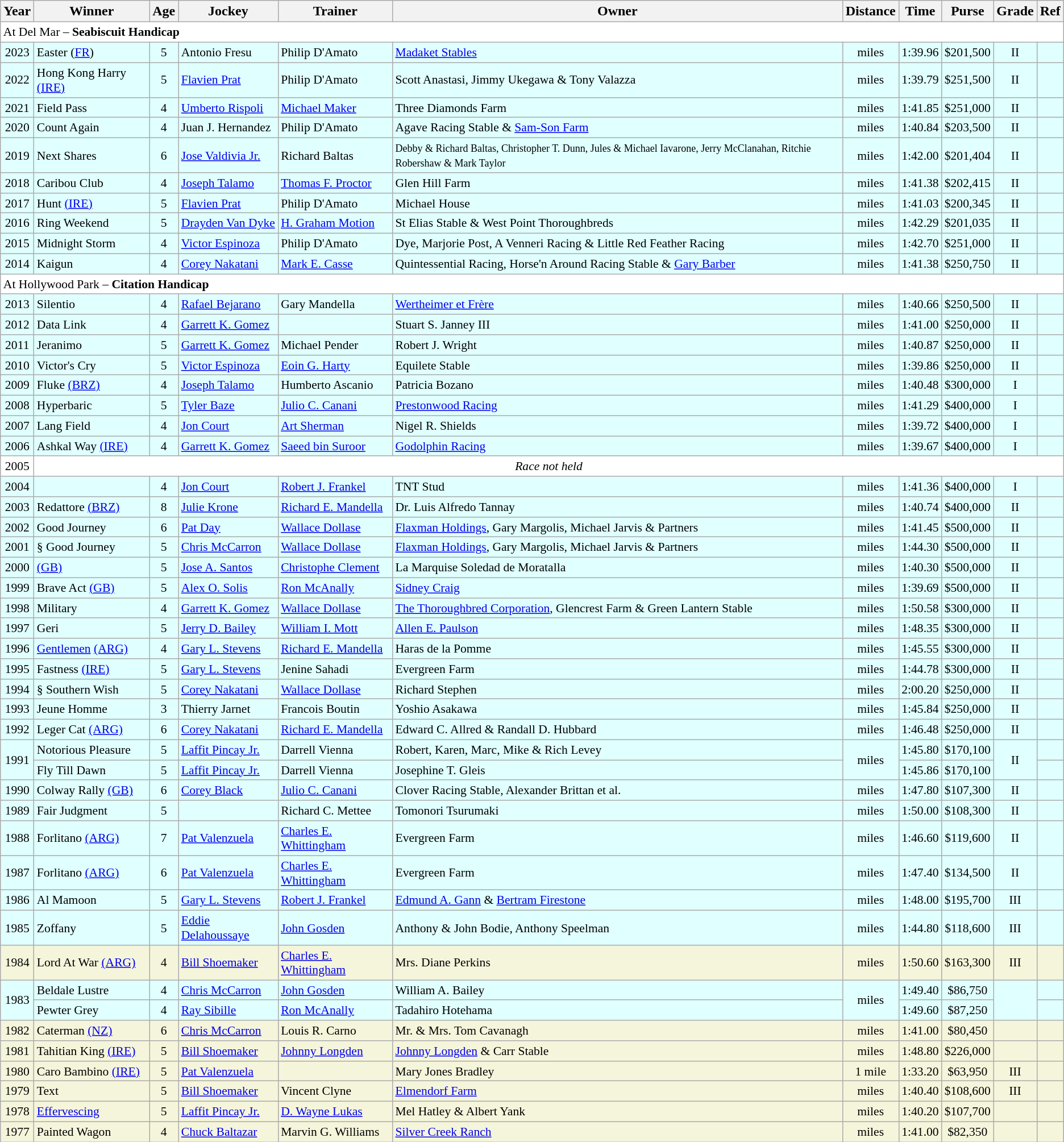<table class="wikitable sortable">
<tr>
<th>Year</th>
<th>Winner</th>
<th>Age</th>
<th>Jockey</th>
<th>Trainer</th>
<th>Owner</th>
<th>Distance</th>
<th>Time</th>
<th>Purse</th>
<th>Grade</th>
<th>Ref</th>
</tr>
<tr style="font-size:90%; background-color:white">
<td align="left" colspan=11>At Del Mar – <strong>Seabiscuit Handicap</strong></td>
</tr>
<tr style="font-size:90%; background-color:lightcyan">
<td align=center>2023</td>
<td>Easter (<a href='#'>FR</a>)</td>
<td align=center>5</td>
<td>Antonio Fresu</td>
<td>Philip D'Amato</td>
<td><a href='#'>Madaket Stables</a></td>
<td align=center> miles</td>
<td align=center>1:39.96</td>
<td align=center>$201,500</td>
<td align=center>II</td>
<td></td>
</tr>
<tr style="font-size:90%; background-color:lightcyan">
<td align=center>2022</td>
<td>Hong Kong Harry <a href='#'>(IRE)</a></td>
<td align=center>5</td>
<td><a href='#'>Flavien Prat</a></td>
<td>Philip D'Amato</td>
<td>Scott Anastasi, Jimmy Ukegawa & Tony Valazza</td>
<td align=center> miles</td>
<td align=center>1:39.79</td>
<td align=center>$251,500</td>
<td align=center>II</td>
<td></td>
</tr>
<tr style="font-size:90%; background-color:lightcyan">
<td align=center>2021</td>
<td>Field Pass</td>
<td align=center>4</td>
<td><a href='#'>Umberto Rispoli</a></td>
<td><a href='#'>Michael Maker</a></td>
<td>Three Diamonds Farm</td>
<td align=center> miles</td>
<td align=center>1:41.85</td>
<td align=center>$251,000</td>
<td align=center>II</td>
<td></td>
</tr>
<tr style="font-size:90%; background-color:lightcyan">
<td align=center>2020</td>
<td>Count Again</td>
<td align=center>4</td>
<td>Juan J. Hernandez</td>
<td>Philip D'Amato</td>
<td>Agave Racing Stable & <a href='#'>Sam-Son Farm</a></td>
<td align=center> miles</td>
<td align=center>1:40.84</td>
<td align=center>$203,500</td>
<td align=center>II</td>
<td></td>
</tr>
<tr style="font-size:90%; background-color:lightcyan">
<td align=center>2019</td>
<td>Next Shares</td>
<td align=center>6</td>
<td><a href='#'>Jose Valdivia Jr.</a></td>
<td>Richard Baltas</td>
<td><small>Debby & Richard Baltas, Christopher T. Dunn, Jules & Michael Iavarone, Jerry McClanahan, Ritchie Robershaw & Mark Taylor</small></td>
<td align=center> miles</td>
<td align=center>1:42.00</td>
<td align=center>$201,404</td>
<td align=center>II</td>
<td></td>
</tr>
<tr style="font-size:90%; background-color:lightcyan">
<td align=center>2018</td>
<td>Caribou Club</td>
<td align=center>4</td>
<td><a href='#'>Joseph Talamo</a></td>
<td><a href='#'>Thomas F. Proctor</a></td>
<td>Glen Hill Farm</td>
<td align=center> miles</td>
<td align=center>1:41.38</td>
<td align=center>$202,415</td>
<td align=center>II</td>
<td></td>
</tr>
<tr style="font-size:90%; background-color:lightcyan">
<td align=center>2017</td>
<td>Hunt <a href='#'>(IRE)</a></td>
<td align=center>5</td>
<td><a href='#'>Flavien Prat</a></td>
<td>Philip D'Amato</td>
<td>Michael House</td>
<td align=center> miles</td>
<td align=center>1:41.03</td>
<td align=center>$200,345</td>
<td align=center>II</td>
<td></td>
</tr>
<tr style="font-size:90%; background-color:lightcyan">
<td align=center>2016</td>
<td>Ring Weekend</td>
<td align=center>5</td>
<td><a href='#'>Drayden Van Dyke</a></td>
<td><a href='#'>H. Graham Motion</a></td>
<td>St Elias Stable & West Point Thoroughbreds</td>
<td align=center> miles</td>
<td align=center>1:42.29</td>
<td align=center>$201,035</td>
<td align=center>II</td>
<td></td>
</tr>
<tr style="font-size:90%; background-color:lightcyan">
<td align=center>2015</td>
<td>Midnight Storm</td>
<td align=center>4</td>
<td><a href='#'>Victor Espinoza</a></td>
<td>Philip D'Amato</td>
<td>Dye, Marjorie Post, A Venneri Racing & Little Red Feather Racing</td>
<td align=center> miles</td>
<td align=center>1:42.70</td>
<td align=center>$251,000</td>
<td align=center>II</td>
<td></td>
</tr>
<tr style="font-size:90%; background-color:lightcyan">
<td align=center>2014</td>
<td>Kaigun</td>
<td align=center>4</td>
<td><a href='#'>Corey Nakatani</a></td>
<td><a href='#'>Mark E. Casse</a></td>
<td>Quintessential Racing, Horse'n Around Racing Stable & <a href='#'>Gary Barber</a></td>
<td align=center> miles</td>
<td align=center>1:41.38</td>
<td align=center>$250,750</td>
<td align=center>II</td>
<td></td>
</tr>
<tr style="font-size:90%; background-color:white">
<td align="left" colspan=11>At Hollywood Park – <strong>Citation Handicap</strong></td>
</tr>
<tr style="font-size:90%; background-color:lightcyan">
<td align=center>2013</td>
<td>Silentio</td>
<td align=center>4</td>
<td><a href='#'>Rafael Bejarano</a></td>
<td>Gary Mandella</td>
<td><a href='#'>Wertheimer et Frère</a></td>
<td align=center> miles</td>
<td align=center>1:40.66</td>
<td align=center>$250,500</td>
<td align=center>II</td>
<td></td>
</tr>
<tr style="font-size:90%; background-color:lightcyan">
<td align=center>2012</td>
<td>Data Link</td>
<td align=center>4</td>
<td><a href='#'>Garrett K. Gomez</a></td>
<td></td>
<td>Stuart S. Janney III</td>
<td align=center> miles</td>
<td align=center>1:41.00</td>
<td align=center>$250,000</td>
<td align=center>II</td>
<td></td>
</tr>
<tr style="font-size:90%; background-color:lightcyan">
<td align=center>2011</td>
<td>Jeranimo</td>
<td align=center>5</td>
<td><a href='#'>Garrett K. Gomez</a></td>
<td>Michael Pender</td>
<td>Robert J. Wright</td>
<td align=center> miles</td>
<td align=center>1:40.87</td>
<td align=center>$250,000</td>
<td align=center>II</td>
<td></td>
</tr>
<tr style="font-size:90%; background-color:lightcyan">
<td align=center>2010</td>
<td>Victor's Cry</td>
<td align=center>5</td>
<td><a href='#'>Victor Espinoza</a></td>
<td><a href='#'>Eoin G. Harty</a></td>
<td>Equilete Stable</td>
<td align=center> miles</td>
<td align=center>1:39.86</td>
<td align=center>$250,000</td>
<td align=center>II</td>
<td></td>
</tr>
<tr style="font-size:90%; background-color:lightcyan">
<td align=center>2009</td>
<td>Fluke <a href='#'>(BRZ)</a></td>
<td align=center>4</td>
<td><a href='#'>Joseph Talamo</a></td>
<td>Humberto Ascanio</td>
<td>Patricia Bozano</td>
<td align=center> miles</td>
<td align=center>1:40.48</td>
<td align=center>$300,000</td>
<td align=center>I</td>
<td></td>
</tr>
<tr style="font-size:90%; background-color:lightcyan">
<td align=center>2008</td>
<td>Hyperbaric</td>
<td align=center>5</td>
<td><a href='#'>Tyler Baze</a></td>
<td><a href='#'>Julio C. Canani</a></td>
<td><a href='#'>Prestonwood Racing</a></td>
<td align=center> miles</td>
<td align=center>1:41.29</td>
<td align=center>$400,000</td>
<td align=center>I</td>
<td></td>
</tr>
<tr style="font-size:90%; background-color:lightcyan">
<td align=center>2007</td>
<td>Lang Field</td>
<td align=center>4</td>
<td><a href='#'>Jon Court</a></td>
<td><a href='#'>Art Sherman</a></td>
<td>Nigel R. Shields</td>
<td align=center> miles</td>
<td align=center>1:39.72</td>
<td align=center>$400,000</td>
<td align=center>I</td>
<td></td>
</tr>
<tr style="font-size:90%; background-color:lightcyan">
<td align=center>2006</td>
<td>Ashkal Way <a href='#'>(IRE)</a></td>
<td align=center>4</td>
<td><a href='#'>Garrett K. Gomez</a></td>
<td><a href='#'>Saeed bin Suroor</a></td>
<td><a href='#'>Godolphin Racing</a></td>
<td align=center> miles</td>
<td align=center>1:39.67</td>
<td align=center>$400,000</td>
<td align=center>I</td>
<td></td>
</tr>
<tr style="font-size:90%; background-color:white">
<td align="center">2005</td>
<td align="center" colspan=10><em>Race not held</em></td>
</tr>
<tr style="font-size:90%; background-color:lightcyan">
<td align=center>2004</td>
<td></td>
<td align=center>4</td>
<td><a href='#'>Jon Court</a></td>
<td><a href='#'>Robert J. Frankel</a></td>
<td>TNT Stud</td>
<td align=center> miles</td>
<td align=center>1:41.36</td>
<td align=center>$400,000</td>
<td align=center>I</td>
<td></td>
</tr>
<tr style="font-size:90%; background-color:lightcyan">
<td align=center>2003</td>
<td>Redattore <a href='#'>(BRZ)</a></td>
<td align=center>8</td>
<td><a href='#'>Julie Krone</a></td>
<td><a href='#'>Richard E. Mandella</a></td>
<td>Dr. Luis Alfredo Tannay</td>
<td align=center> miles</td>
<td align=center>1:40.74</td>
<td align=center>$400,000</td>
<td align=center>II</td>
<td></td>
</tr>
<tr style="font-size:90%; background-color:lightcyan">
<td align=center>2002</td>
<td>Good Journey</td>
<td align=center>6</td>
<td><a href='#'>Pat Day</a></td>
<td><a href='#'>Wallace Dollase</a></td>
<td><a href='#'>Flaxman Holdings</a>, Gary Margolis, Michael Jarvis & Partners</td>
<td align=center> miles</td>
<td align=center>1:41.45</td>
<td align=center>$500,000</td>
<td align=center>II</td>
<td></td>
</tr>
<tr style="font-size:90%; background-color:lightcyan">
<td align=center>2001</td>
<td>§ Good Journey</td>
<td align=center>5</td>
<td><a href='#'>Chris McCarron</a></td>
<td><a href='#'>Wallace Dollase</a></td>
<td><a href='#'>Flaxman Holdings</a>, Gary Margolis, Michael Jarvis & Partners</td>
<td align=center> miles</td>
<td align=center>1:44.30</td>
<td align=center>$500,000</td>
<td align=center>II</td>
<td></td>
</tr>
<tr style="font-size:90%; background-color:lightcyan">
<td align=center>2000</td>
<td> <a href='#'>(GB)</a></td>
<td align=center>5</td>
<td><a href='#'>Jose A. Santos</a></td>
<td><a href='#'>Christophe Clement</a></td>
<td>La Marquise Soledad de Moratalla</td>
<td align=center> miles</td>
<td align=center>1:40.30</td>
<td align=center>$500,000</td>
<td align=center>II</td>
<td></td>
</tr>
<tr style="font-size:90%; background-color:lightcyan">
<td align=center>1999</td>
<td>Brave Act <a href='#'>(GB)</a></td>
<td align=center>5</td>
<td><a href='#'>Alex O. Solis</a></td>
<td><a href='#'>Ron McAnally</a></td>
<td><a href='#'>Sidney Craig</a></td>
<td align=center> miles</td>
<td align=center>1:39.69</td>
<td align=center>$500,000</td>
<td align=center>II</td>
<td></td>
</tr>
<tr style="font-size:90%; background-color:lightcyan">
<td align=center>1998</td>
<td>Military</td>
<td align=center>4</td>
<td><a href='#'>Garrett K. Gomez</a></td>
<td><a href='#'>Wallace Dollase</a></td>
<td><a href='#'>The Thoroughbred Corporation</a>, Glencrest Farm & Green Lantern Stable</td>
<td align=center> miles</td>
<td align=center>1:50.58</td>
<td align=center>$300,000</td>
<td align=center>II</td>
<td></td>
</tr>
<tr style="font-size:90%; background-color:lightcyan">
<td align=center>1997</td>
<td>Geri</td>
<td align=center>5</td>
<td><a href='#'>Jerry D. Bailey</a></td>
<td><a href='#'>William I. Mott</a></td>
<td><a href='#'>Allen E. Paulson</a></td>
<td align=center> miles</td>
<td align=center>1:48.35</td>
<td align=center>$300,000</td>
<td align=center>II</td>
<td></td>
</tr>
<tr style="font-size:90%; background-color:lightcyan">
<td align=center>1996</td>
<td><a href='#'>Gentlemen</a>  <a href='#'>(ARG)</a></td>
<td align=center>4</td>
<td><a href='#'>Gary L. Stevens</a></td>
<td><a href='#'>Richard E. Mandella</a></td>
<td>Haras de la Pomme</td>
<td align=center> miles</td>
<td align=center>1:45.55</td>
<td align=center>$300,000</td>
<td align=center>II</td>
<td></td>
</tr>
<tr style="font-size:90%; background-color:lightcyan">
<td align=center>1995</td>
<td>Fastness <a href='#'>(IRE)</a></td>
<td align=center>5</td>
<td><a href='#'>Gary L. Stevens</a></td>
<td>Jenine Sahadi</td>
<td>Evergreen Farm</td>
<td align=center> miles</td>
<td align=center>1:44.78</td>
<td align=center>$300,000</td>
<td align=center>II</td>
<td></td>
</tr>
<tr style="font-size:90%; background-color:lightcyan">
<td align=center>1994</td>
<td>§ Southern Wish</td>
<td align=center>5</td>
<td><a href='#'>Corey Nakatani</a></td>
<td><a href='#'>Wallace Dollase</a></td>
<td>Richard Stephen</td>
<td align=center> miles</td>
<td align=center>2:00.20</td>
<td align=center>$250,000</td>
<td align=center>II</td>
<td></td>
</tr>
<tr style="font-size:90%; background-color:lightcyan">
<td align=center>1993</td>
<td>Jeune Homme</td>
<td align=center>3</td>
<td>Thierry Jarnet</td>
<td>Francois Boutin</td>
<td>Yoshio Asakawa</td>
<td align=center> miles</td>
<td align=center>1:45.84</td>
<td align=center>$250,000</td>
<td align=center>II</td>
<td></td>
</tr>
<tr style="font-size:90%; background-color:lightcyan">
<td align=center>1992</td>
<td>Leger Cat <a href='#'>(ARG)</a></td>
<td align=center>6</td>
<td><a href='#'>Corey Nakatani</a></td>
<td><a href='#'>Richard E. Mandella</a></td>
<td>Edward C. Allred & Randall D. Hubbard</td>
<td align=center> miles</td>
<td align=center>1:46.48</td>
<td align=center>$250,000</td>
<td align=center>II</td>
<td></td>
</tr>
<tr style="font-size:90%; background-color:lightcyan">
<td align=center rowspan=2>1991</td>
<td>Notorious Pleasure</td>
<td align=center>5</td>
<td><a href='#'>Laffit Pincay Jr.</a></td>
<td>Darrell Vienna</td>
<td>Robert, Karen, Marc, Mike & Rich Levey</td>
<td align=center rowspan=2> miles</td>
<td align=center>1:45.80</td>
<td align=center>$170,100</td>
<td align=center rowspan=2>II</td>
<td></td>
</tr>
<tr style="font-size:90%; background-color:lightcyan">
<td>Fly Till Dawn</td>
<td align=center>5</td>
<td><a href='#'>Laffit Pincay Jr.</a></td>
<td>Darrell Vienna</td>
<td>Josephine T. Gleis</td>
<td align=center>1:45.86</td>
<td align=center>$170,100</td>
<td></td>
</tr>
<tr style="font-size:90%; background-color:lightcyan">
<td align=center>1990</td>
<td>Colway Rally <a href='#'>(GB)</a></td>
<td align=center>6</td>
<td><a href='#'>Corey Black</a></td>
<td><a href='#'>Julio C. Canani</a></td>
<td>Clover Racing Stable, Alexander Brittan et al.</td>
<td align=center> miles</td>
<td align=center>1:47.80</td>
<td align=center>$107,300</td>
<td align=center>II</td>
<td></td>
</tr>
<tr style="font-size:90%; background-color:lightcyan">
<td align=center>1989</td>
<td>Fair Judgment</td>
<td align=center>5</td>
<td></td>
<td>Richard C. Mettee</td>
<td>Tomonori Tsurumaki</td>
<td align=center> miles</td>
<td align=center>1:50.00</td>
<td align=center>$108,300</td>
<td align=center>II</td>
<td></td>
</tr>
<tr style="font-size:90%; background-color:lightcyan">
<td align=center>1988</td>
<td>Forlitano <a href='#'>(ARG)</a></td>
<td align=center>7</td>
<td><a href='#'>Pat Valenzuela</a></td>
<td><a href='#'>Charles E. Whittingham</a></td>
<td>Evergreen Farm</td>
<td align=center> miles</td>
<td align=center>1:46.60</td>
<td align=center>$119,600</td>
<td align=center>II</td>
<td></td>
</tr>
<tr style="font-size:90%; background-color:lightcyan">
<td align=center>1987</td>
<td>Forlitano <a href='#'>(ARG)</a></td>
<td align=center>6</td>
<td><a href='#'>Pat Valenzuela</a></td>
<td><a href='#'>Charles E. Whittingham</a></td>
<td>Evergreen Farm</td>
<td align=center> miles</td>
<td align=center>1:47.40</td>
<td align=center>$134,500</td>
<td align=center>II</td>
<td></td>
</tr>
<tr style="font-size:90%; background-color:lightcyan">
<td align=center>1986</td>
<td>Al Mamoon</td>
<td align=center>5</td>
<td><a href='#'>Gary L. Stevens</a></td>
<td><a href='#'>Robert J. Frankel</a></td>
<td><a href='#'>Edmund A. Gann</a> & <a href='#'>Bertram Firestone</a></td>
<td align=center> miles</td>
<td align=center>1:48.00</td>
<td align=center>$195,700</td>
<td align=center>III</td>
<td></td>
</tr>
<tr style="font-size:90%; background-color:lightcyan">
<td align=center>1985</td>
<td>Zoffany</td>
<td align=center>5</td>
<td><a href='#'>Eddie Delahoussaye</a></td>
<td><a href='#'>John Gosden</a></td>
<td>Anthony & John Bodie, Anthony Speelman</td>
<td align=center> miles</td>
<td align=center>1:44.80</td>
<td align=center>$118,600</td>
<td align=center>III</td>
<td></td>
</tr>
<tr style="font-size:90%; background-color:beige">
<td align=center>1984</td>
<td>Lord At War <a href='#'>(ARG)</a></td>
<td align=center>4</td>
<td><a href='#'>Bill Shoemaker</a></td>
<td><a href='#'>Charles E. Whittingham</a></td>
<td>Mrs. Diane Perkins</td>
<td align=center> miles</td>
<td align=center>1:50.60</td>
<td align=center>$163,300</td>
<td align=center>III</td>
<td></td>
</tr>
<tr style="font-size:90%; background-color:lightcyan">
<td align=center rowspan=2>1983</td>
<td>Beldale Lustre</td>
<td align=center>4</td>
<td><a href='#'>Chris McCarron</a></td>
<td><a href='#'>John Gosden</a></td>
<td>William A. Bailey</td>
<td align=center rowspan=2> miles</td>
<td align=center>1:49.40</td>
<td align=center>$86,750</td>
<td align=center rowspan=2></td>
<td></td>
</tr>
<tr style="font-size:90%; background-color:lightcyan">
<td>Pewter Grey</td>
<td align=center>4</td>
<td><a href='#'>Ray Sibille</a></td>
<td><a href='#'>Ron McAnally</a></td>
<td>Tadahiro Hotehama</td>
<td align=center>1:49.60</td>
<td align=center>$87,250</td>
<td></td>
</tr>
<tr style="font-size:90%; background-color:beige">
<td align=center>1982</td>
<td>Caterman <a href='#'>(NZ)</a></td>
<td align=center>6</td>
<td><a href='#'>Chris McCarron</a></td>
<td>Louis R. Carno</td>
<td>Mr. & Mrs. Tom Cavanagh</td>
<td align=center> miles</td>
<td align=center>1:41.00</td>
<td align=center>$80,450</td>
<td align=center></td>
<td></td>
</tr>
<tr style="font-size:90%; background-color:beige">
<td align=center>1981</td>
<td>Tahitian King <a href='#'>(IRE)</a></td>
<td align=center>5</td>
<td><a href='#'>Bill Shoemaker</a></td>
<td><a href='#'>Johnny Longden</a></td>
<td><a href='#'>Johnny Longden</a> & Carr Stable</td>
<td align=center> miles</td>
<td align=center>1:48.80</td>
<td align=center>$226,000</td>
<td align=center></td>
<td></td>
</tr>
<tr style="font-size:90%; background-color:beige">
<td align=center>1980</td>
<td>Caro Bambino <a href='#'>(IRE)</a></td>
<td align=center>5</td>
<td><a href='#'>Pat Valenzuela</a></td>
<td></td>
<td>Mary Jones Bradley</td>
<td align=center>1 mile</td>
<td align=center>1:33.20</td>
<td align=center>$63,950</td>
<td align=center>III</td>
<td></td>
</tr>
<tr style="font-size:90%; background-color:beige">
<td align=center>1979</td>
<td>Text</td>
<td align=center>5</td>
<td><a href='#'>Bill Shoemaker</a></td>
<td>Vincent Clyne</td>
<td><a href='#'>Elmendorf Farm</a></td>
<td align=center> miles</td>
<td align=center>1:40.40</td>
<td align=center>$108,600</td>
<td align=center>III</td>
<td></td>
</tr>
<tr style="font-size:90%; background-color:beige">
<td align=center>1978</td>
<td><a href='#'>Effervescing</a></td>
<td align=center>5</td>
<td><a href='#'>Laffit Pincay Jr.</a></td>
<td><a href='#'>D. Wayne Lukas</a></td>
<td>Mel Hatley & Albert Yank</td>
<td align=center> miles</td>
<td align=center>1:40.20</td>
<td align=center>$107,700</td>
<td align=center></td>
<td></td>
</tr>
<tr style="font-size:90%; background-color:beige">
<td align=center>1977</td>
<td>Painted Wagon</td>
<td align=center>4</td>
<td><a href='#'>Chuck Baltazar</a></td>
<td>Marvin G. Williams</td>
<td><a href='#'>Silver Creek Ranch</a></td>
<td align=center> miles</td>
<td align=center>1:41.00</td>
<td align=center>$82,350</td>
<td align=center></td>
<td></td>
</tr>
</table>
